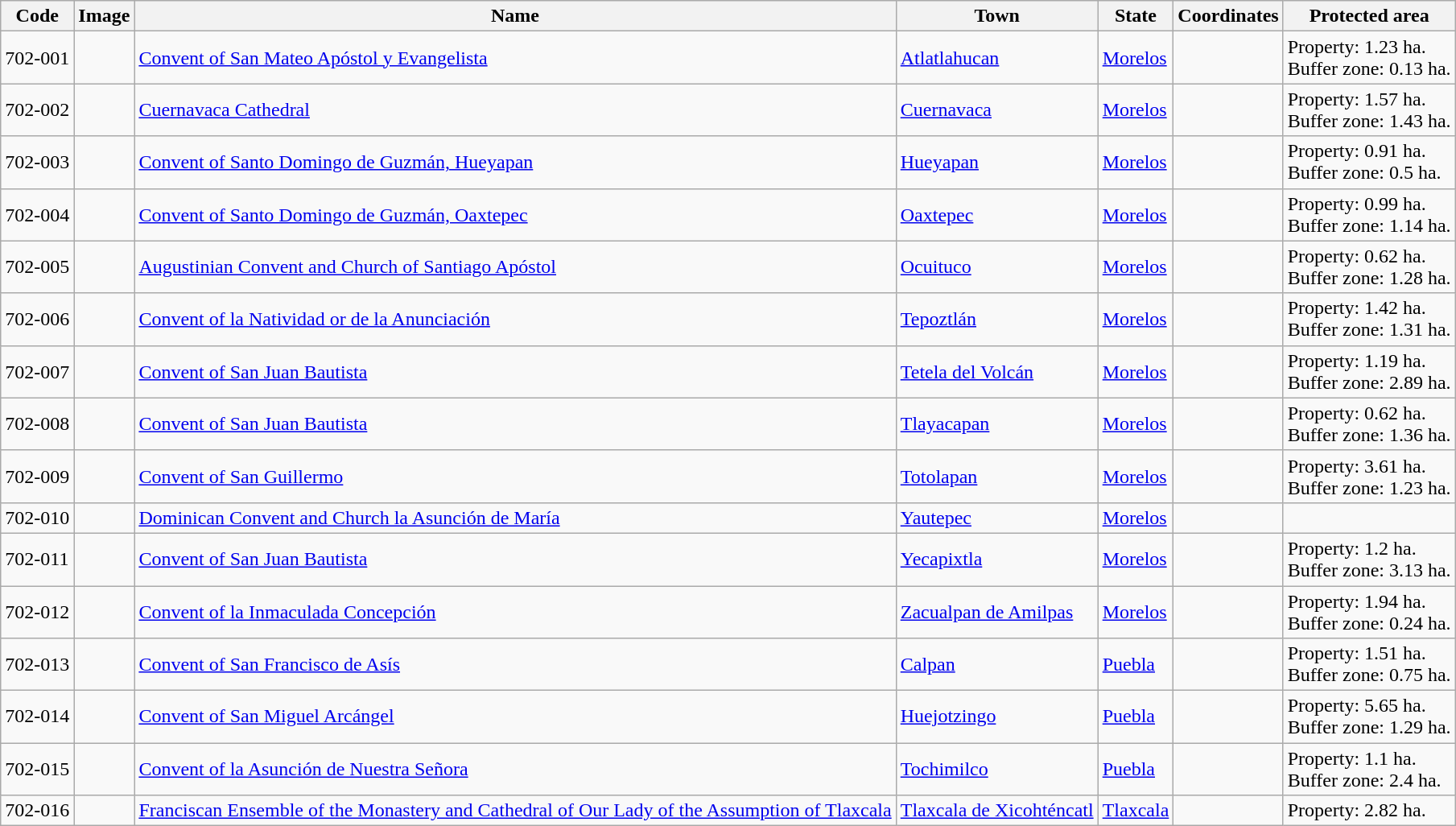<table class="wikitable">
<tr>
<th>Code</th>
<th>Image</th>
<th>Name</th>
<th>Town</th>
<th>State</th>
<th>Coordinates</th>
<th>Protected area</th>
</tr>
<tr>
<td>702-001</td>
<td></td>
<td><a href='#'>Convent of San Mateo Apóstol y Evangelista</a></td>
<td><a href='#'>Atlatlahucan</a></td>
<td><a href='#'>Morelos</a></td>
<td></td>
<td>Property: 1.23 ha.<br>Buffer zone: 0.13 ha.</td>
</tr>
<tr>
<td>702-002</td>
<td></td>
<td><a href='#'>Cuernavaca Cathedral</a></td>
<td><a href='#'>Cuernavaca</a></td>
<td><a href='#'>Morelos</a></td>
<td></td>
<td>Property: 1.57 ha.<br>Buffer zone: 1.43 ha.</td>
</tr>
<tr>
<td>702-003</td>
<td></td>
<td><a href='#'>Convent of Santo Domingo de Guzmán, Hueyapan</a></td>
<td><a href='#'>Hueyapan</a></td>
<td><a href='#'>Morelos</a></td>
<td></td>
<td>Property: 0.91 ha.<br>Buffer zone: 0.5 ha.</td>
</tr>
<tr>
<td>702-004</td>
<td></td>
<td><a href='#'>Convent of Santo Domingo de Guzmán, Oaxtepec</a></td>
<td><a href='#'>Oaxtepec</a></td>
<td><a href='#'>Morelos</a></td>
<td></td>
<td>Property: 0.99 ha.<br>Buffer zone: 1.14 ha.</td>
</tr>
<tr>
<td>702-005</td>
<td></td>
<td><a href='#'>Augustinian Convent and Church of Santiago Apóstol</a></td>
<td><a href='#'>Ocuituco</a></td>
<td><a href='#'>Morelos</a></td>
<td></td>
<td>Property: 0.62 ha.<br>Buffer zone: 1.28 ha.</td>
</tr>
<tr>
<td>702-006</td>
<td></td>
<td><a href='#'>Convent of la Natividad or de la Anunciación</a></td>
<td><a href='#'>Tepoztlán</a></td>
<td><a href='#'>Morelos</a></td>
<td></td>
<td>Property: 1.42 ha.<br>Buffer zone: 1.31 ha.</td>
</tr>
<tr>
<td>702-007</td>
<td></td>
<td><a href='#'>Convent of San Juan Bautista</a></td>
<td><a href='#'>Tetela del Volcán</a></td>
<td><a href='#'>Morelos</a></td>
<td></td>
<td>Property: 1.19 ha.<br>Buffer zone: 2.89 ha.</td>
</tr>
<tr>
<td>702-008</td>
<td></td>
<td><a href='#'>Convent of San Juan Bautista</a></td>
<td><a href='#'>Tlayacapan</a></td>
<td><a href='#'>Morelos</a></td>
<td></td>
<td>Property: 0.62 ha.<br>Buffer zone: 1.36 ha.</td>
</tr>
<tr>
<td>702-009</td>
<td></td>
<td><a href='#'>Convent of San Guillermo</a></td>
<td><a href='#'>Totolapan</a></td>
<td><a href='#'>Morelos</a></td>
<td></td>
<td>Property: 3.61 ha.<br>Buffer zone: 1.23 ha.</td>
</tr>
<tr>
<td>702-010</td>
<td></td>
<td><a href='#'>Dominican Convent and Church la Asunción de María</a></td>
<td><a href='#'>Yautepec</a></td>
<td><a href='#'>Morelos</a></td>
<td></td>
<td></td>
</tr>
<tr>
<td>702-011</td>
<td></td>
<td><a href='#'>Convent of San Juan Bautista</a></td>
<td><a href='#'>Yecapixtla</a></td>
<td><a href='#'>Morelos</a></td>
<td></td>
<td>Property: 1.2 ha.<br>Buffer zone: 3.13 ha.</td>
</tr>
<tr>
<td>702-012</td>
<td></td>
<td><a href='#'>Convent of la Inmaculada Concepción</a></td>
<td><a href='#'>Zacualpan de Amilpas</a></td>
<td><a href='#'>Morelos</a></td>
<td></td>
<td>Property: 1.94 ha.<br>Buffer zone: 0.24 ha.</td>
</tr>
<tr>
<td>702-013</td>
<td></td>
<td><a href='#'>Convent of San Francisco de Asís</a></td>
<td><a href='#'>Calpan</a></td>
<td><a href='#'>Puebla</a></td>
<td></td>
<td>Property: 1.51 ha.<br>Buffer zone: 0.75 ha.</td>
</tr>
<tr>
<td>702-014</td>
<td></td>
<td><a href='#'>Convent of San Miguel Arcángel</a></td>
<td><a href='#'>Huejotzingo</a></td>
<td><a href='#'>Puebla</a></td>
<td></td>
<td>Property: 5.65 ha.<br>Buffer zone: 1.29 ha.</td>
</tr>
<tr>
<td>702-015</td>
<td></td>
<td><a href='#'>Convent of la Asunción de Nuestra Señora</a></td>
<td><a href='#'>Tochimilco</a></td>
<td><a href='#'>Puebla</a></td>
<td></td>
<td>Property: 1.1 ha.<br>Buffer zone: 2.4 ha.</td>
</tr>
<tr>
<td>702-016</td>
<td></td>
<td><a href='#'>Franciscan Ensemble of the Monastery and Cathedral of Our Lady of the Assumption of Tlaxcala</a></td>
<td><a href='#'>Tlaxcala de Xicohténcatl</a></td>
<td><a href='#'>Tlaxcala</a></td>
<td></td>
<td>Property: 2.82 ha.</td>
</tr>
</table>
